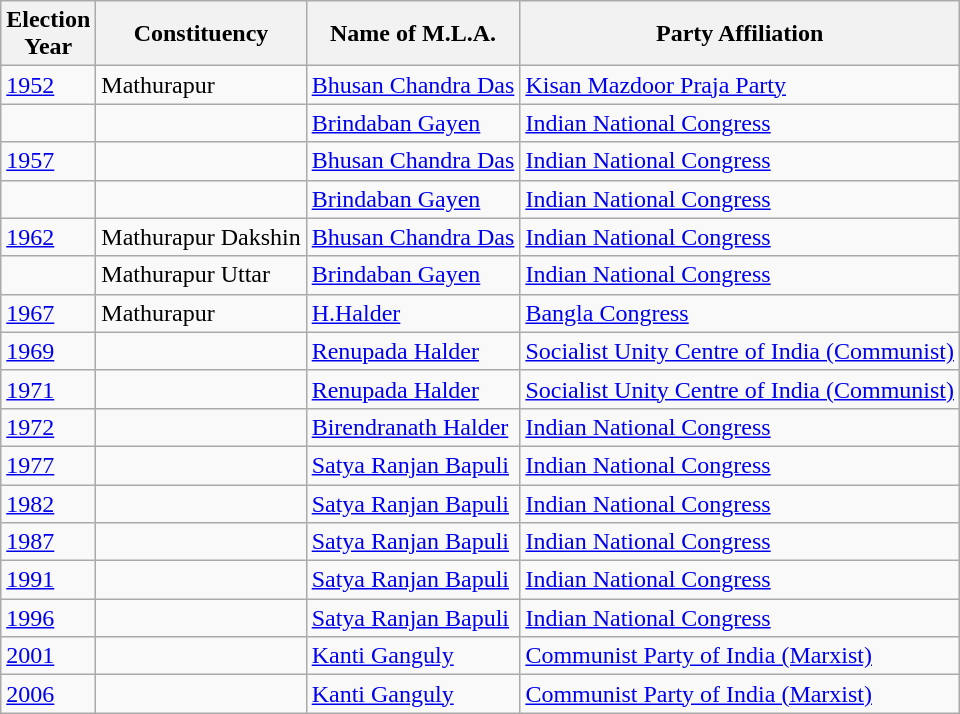<table class="wikitable sortable">
<tr>
<th>Election<br> Year</th>
<th>Constituency</th>
<th>Name of M.L.A.</th>
<th>Party Affiliation</th>
</tr>
<tr>
<td><a href='#'>1952</a></td>
<td>Mathurapur</td>
<td><a href='#'>Bhusan Chandra Das</a></td>
<td><a href='#'>Kisan Mazdoor Praja Party</a></td>
</tr>
<tr>
<td></td>
<td></td>
<td><a href='#'>Brindaban Gayen</a></td>
<td><a href='#'>Indian National Congress</a></td>
</tr>
<tr>
<td><a href='#'>1957</a></td>
<td></td>
<td><a href='#'>Bhusan Chandra Das</a></td>
<td><a href='#'>Indian National Congress</a></td>
</tr>
<tr>
<td></td>
<td></td>
<td><a href='#'>Brindaban Gayen</a></td>
<td><a href='#'>Indian National Congress</a></td>
</tr>
<tr>
<td><a href='#'>1962</a></td>
<td>Mathurapur Dakshin</td>
<td><a href='#'>Bhusan Chandra Das</a></td>
<td><a href='#'>Indian National Congress</a></td>
</tr>
<tr>
<td></td>
<td>Mathurapur Uttar</td>
<td><a href='#'>Brindaban Gayen</a></td>
<td><a href='#'>Indian National Congress</a></td>
</tr>
<tr>
<td><a href='#'>1967</a></td>
<td>Mathurapur</td>
<td><a href='#'>H.Halder</a></td>
<td><a href='#'>Bangla Congress</a></td>
</tr>
<tr>
<td><a href='#'>1969</a></td>
<td></td>
<td><a href='#'>Renupada Halder</a></td>
<td><a href='#'>Socialist Unity Centre of India (Communist)</a></td>
</tr>
<tr>
<td><a href='#'>1971</a></td>
<td></td>
<td><a href='#'>Renupada Halder</a></td>
<td><a href='#'>Socialist Unity Centre of India (Communist)</a></td>
</tr>
<tr>
<td><a href='#'>1972</a></td>
<td></td>
<td><a href='#'>Birendranath Halder</a></td>
<td><a href='#'>Indian National Congress</a></td>
</tr>
<tr>
<td><a href='#'>1977</a></td>
<td></td>
<td><a href='#'>Satya Ranjan Bapuli</a></td>
<td><a href='#'>Indian National Congress</a></td>
</tr>
<tr>
<td><a href='#'>1982</a></td>
<td></td>
<td><a href='#'>Satya Ranjan Bapuli</a></td>
<td><a href='#'>Indian National Congress</a></td>
</tr>
<tr>
<td><a href='#'>1987</a></td>
<td></td>
<td><a href='#'>Satya Ranjan Bapuli</a></td>
<td><a href='#'>Indian National Congress</a></td>
</tr>
<tr>
<td><a href='#'>1991</a></td>
<td></td>
<td><a href='#'>Satya Ranjan Bapuli</a></td>
<td><a href='#'>Indian National Congress</a></td>
</tr>
<tr>
<td><a href='#'>1996</a></td>
<td></td>
<td><a href='#'>Satya Ranjan Bapuli</a></td>
<td><a href='#'>Indian National Congress</a></td>
</tr>
<tr>
<td><a href='#'>2001</a></td>
<td></td>
<td><a href='#'>Kanti Ganguly</a></td>
<td><a href='#'>Communist Party of India (Marxist)</a></td>
</tr>
<tr>
<td><a href='#'>2006</a></td>
<td></td>
<td><a href='#'>Kanti Ganguly</a></td>
<td><a href='#'>Communist Party of India (Marxist)</a></td>
</tr>
</table>
